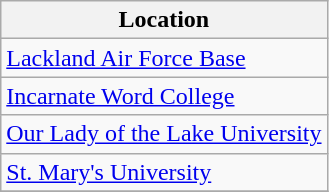<table class="wikitable">
<tr>
<th>Location</th>
</tr>
<tr>
<td><a href='#'>Lackland Air Force Base</a></td>
</tr>
<tr>
<td><a href='#'>Incarnate Word College</a></td>
</tr>
<tr>
<td><a href='#'>Our Lady of the Lake University</a></td>
</tr>
<tr>
<td><a href='#'>St. Mary's University</a></td>
</tr>
<tr>
</tr>
</table>
